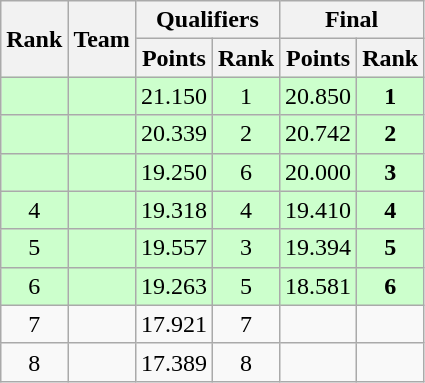<table class="wikitable" style="text-align:center">
<tr>
<th rowspan="2">Rank</th>
<th rowspan="2">Team</th>
<th colspan="2">Qualifiers</th>
<th colspan="2">Final</th>
</tr>
<tr>
<th>Points</th>
<th>Rank</th>
<th>Points</th>
<th>Rank</th>
</tr>
<tr bgcolor=ccffcc>
<td></td>
<td align=left></td>
<td>21.150</td>
<td>1</td>
<td>20.850</td>
<td><strong>1</strong></td>
</tr>
<tr bgcolor=ccffcc>
<td></td>
<td align=left></td>
<td>20.339</td>
<td>2</td>
<td>20.742</td>
<td><strong>2</strong></td>
</tr>
<tr bgcolor=ccffcc>
<td></td>
<td align=left></td>
<td>19.250</td>
<td>6</td>
<td>20.000</td>
<td><strong>3</strong></td>
</tr>
<tr bgcolor=ccffcc>
<td>4</td>
<td align=left></td>
<td>19.318</td>
<td>4</td>
<td>19.410</td>
<td><strong>4</strong></td>
</tr>
<tr bgcolor=ccffcc>
<td>5</td>
<td align=left></td>
<td>19.557</td>
<td>3</td>
<td>19.394</td>
<td><strong>5</strong></td>
</tr>
<tr bgcolor=ccffcc>
<td>6</td>
<td align=left></td>
<td>19.263</td>
<td>5</td>
<td>18.581</td>
<td><strong>6</strong></td>
</tr>
<tr>
<td>7</td>
<td align=left></td>
<td>17.921</td>
<td>7</td>
<td></td>
<td></td>
</tr>
<tr>
<td>8</td>
<td align=left></td>
<td>17.389</td>
<td>8</td>
<td></td>
<td></td>
</tr>
</table>
